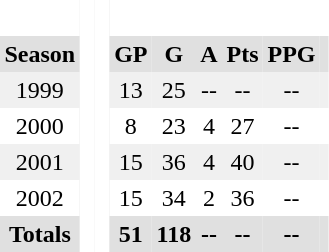<table BORDER="0" CELLPADDING="3" CELLSPACING="0">
<tr ALIGN="center" bgcolor="#e0e0e0">
<th colspan="1" bgcolor="#ffffff"> </th>
<th rowspan="99" bgcolor="#ffffff"> </th>
<th rowspan="99" bgcolor="#ffffff"> </th>
</tr>
<tr ALIGN="center" bgcolor="#e0e0e0">
<th>Season</th>
<th>GP</th>
<th>G</th>
<th>A</th>
<th>Pts</th>
<th>PPG</th>
<th></th>
</tr>
<tr ALIGN="center" bgcolor="#f0f0f0">
<td>1999</td>
<td>13</td>
<td>25</td>
<td>--</td>
<td>--</td>
<td>--</td>
<td></td>
</tr>
<tr ALIGN="center">
<td>2000</td>
<td>8</td>
<td>23</td>
<td>4</td>
<td>27</td>
<td>--</td>
<td></td>
</tr>
<tr ALIGN="center" bgcolor="#f0f0f0">
<td>2001</td>
<td>15</td>
<td>36</td>
<td>4</td>
<td>40</td>
<td>--</td>
<td></td>
</tr>
<tr ALIGN="center">
<td>2002</td>
<td>15</td>
<td>34</td>
<td>2</td>
<td>36</td>
<td>--</td>
<td></td>
</tr>
<tr ALIGN="center"  bgcolor="#e0e0e0">
<th colspan="1.5">Totals</th>
<th>51</th>
<th>118</th>
<th>--</th>
<th>--</th>
<th>--</th>
<th></th>
</tr>
</table>
